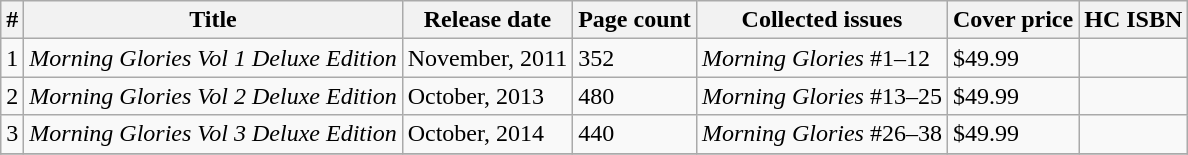<table class="wikitable">
<tr>
<th>#</th>
<th>Title</th>
<th>Release date</th>
<th>Page count</th>
<th>Collected issues</th>
<th>Cover price</th>
<th>HC ISBN</th>
</tr>
<tr>
<td>1</td>
<td><em>Morning Glories Vol 1 Deluxe Edition</em></td>
<td>November, 2011</td>
<td>352</td>
<td><em>Morning Glories</em> #1–12</td>
<td>$49.99</td>
<td></td>
</tr>
<tr>
<td>2</td>
<td><em>Morning Glories Vol 2 Deluxe Edition</em></td>
<td>October, 2013</td>
<td>480</td>
<td><em>Morning Glories</em> #13–25</td>
<td>$49.99</td>
<td></td>
</tr>
<tr>
<td>3</td>
<td><em>Morning Glories Vol 3 Deluxe Edition</em></td>
<td>October, 2014</td>
<td>440</td>
<td><em>Morning Glories</em> #26–38</td>
<td>$49.99</td>
<td></td>
</tr>
<tr>
</tr>
</table>
